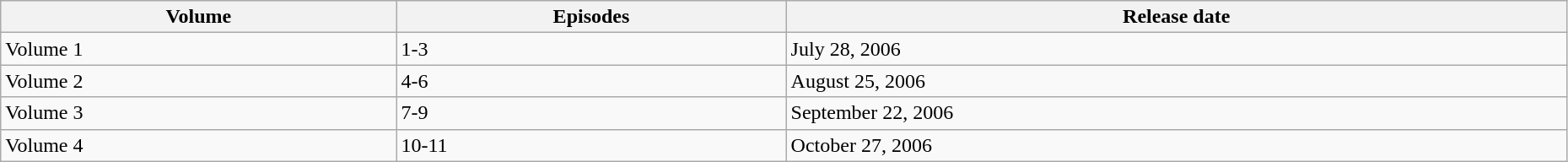<table class="wikitable" style="text-align: left; width: 98%;">
<tr>
<th>Volume</th>
<th>Episodes</th>
<th>Release date</th>
</tr>
<tr>
<td>Volume 1</td>
<td>1-3</td>
<td>July 28, 2006</td>
</tr>
<tr>
<td>Volume 2</td>
<td>4-6</td>
<td>August 25, 2006</td>
</tr>
<tr>
<td>Volume 3</td>
<td>7-9</td>
<td>September 22, 2006</td>
</tr>
<tr>
<td>Volume 4</td>
<td>10-11</td>
<td>October 27, 2006</td>
</tr>
</table>
